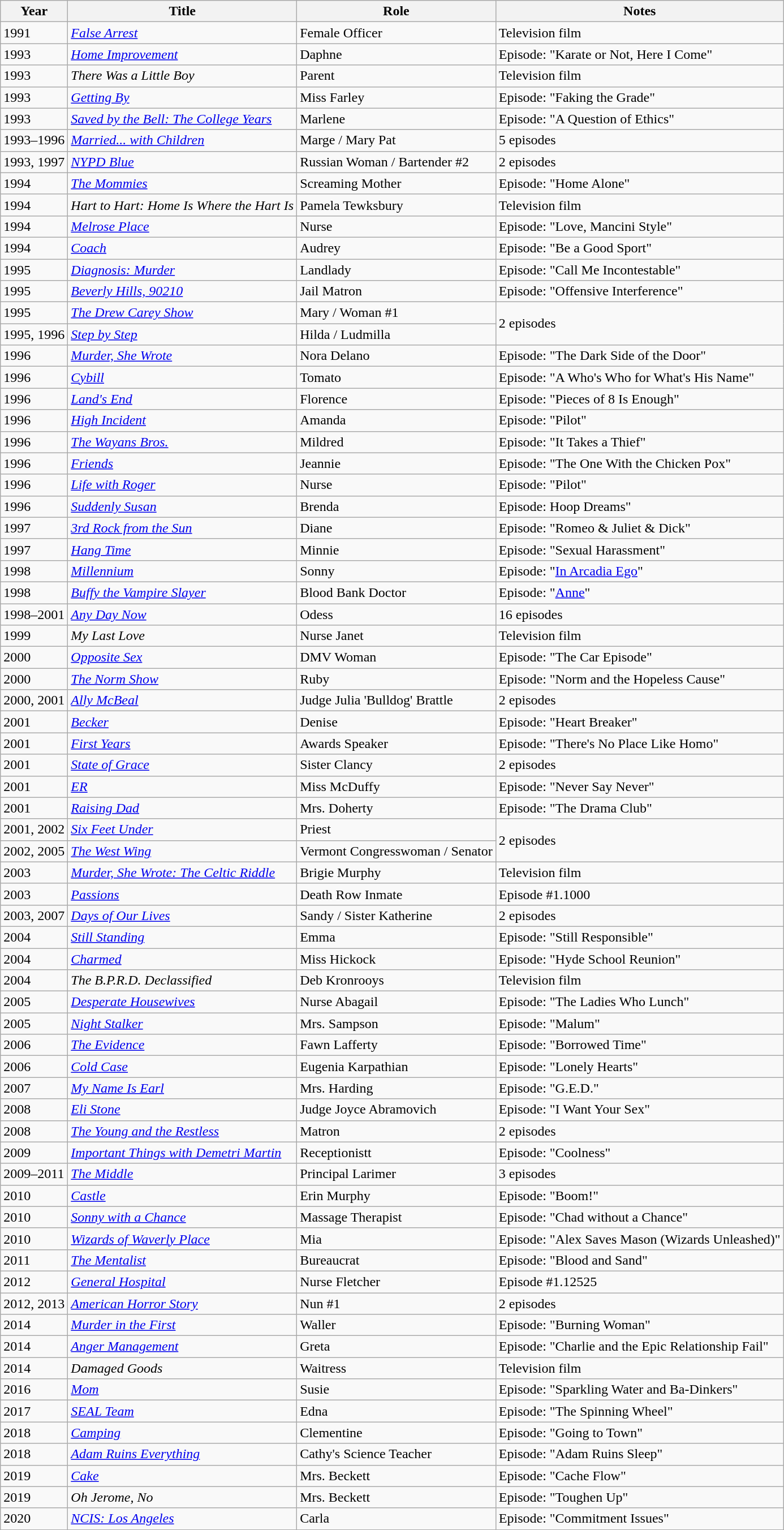<table class="wikitable sortable">
<tr>
<th>Year</th>
<th>Title</th>
<th>Role</th>
<th>Notes</th>
</tr>
<tr>
<td>1991</td>
<td><a href='#'><em>False Arrest</em></a></td>
<td>Female Officer</td>
<td>Television film</td>
</tr>
<tr>
<td>1993</td>
<td><a href='#'><em>Home Improvement</em></a></td>
<td>Daphne</td>
<td>Episode: "Karate or Not, Here I Come"</td>
</tr>
<tr>
<td>1993</td>
<td><em>There Was a Little Boy</em></td>
<td>Parent</td>
<td>Television film</td>
</tr>
<tr>
<td>1993</td>
<td><em><a href='#'>Getting By</a></em></td>
<td>Miss Farley</td>
<td>Episode: "Faking the Grade"</td>
</tr>
<tr>
<td>1993</td>
<td><em><a href='#'>Saved by the Bell: The College Years</a></em></td>
<td>Marlene</td>
<td>Episode: "A Question of Ethics"</td>
</tr>
<tr>
<td>1993–1996</td>
<td><em><a href='#'>Married... with Children</a></em></td>
<td>Marge / Mary Pat</td>
<td>5 episodes</td>
</tr>
<tr>
<td>1993, 1997</td>
<td><em><a href='#'>NYPD Blue</a></em></td>
<td>Russian Woman / Bartender #2</td>
<td>2 episodes</td>
</tr>
<tr>
<td>1994</td>
<td><a href='#'><em>The Mommies</em></a></td>
<td>Screaming Mother</td>
<td>Episode: "Home Alone"</td>
</tr>
<tr>
<td>1994</td>
<td><em>Hart to Hart: Home Is Where the Hart Is</em></td>
<td>Pamela Tewksbury</td>
<td>Television film</td>
</tr>
<tr>
<td>1994</td>
<td><em><a href='#'>Melrose Place</a></em></td>
<td>Nurse</td>
<td>Episode: "Love, Mancini Style"</td>
</tr>
<tr>
<td>1994</td>
<td><a href='#'><em>Coach</em></a></td>
<td>Audrey</td>
<td>Episode: "Be a Good Sport"</td>
</tr>
<tr>
<td>1995</td>
<td><em><a href='#'>Diagnosis: Murder</a></em></td>
<td>Landlady</td>
<td>Episode: "Call Me Incontestable"</td>
</tr>
<tr>
<td>1995</td>
<td><em><a href='#'>Beverly Hills, 90210</a></em></td>
<td>Jail Matron</td>
<td>Episode: "Offensive Interference"</td>
</tr>
<tr>
<td>1995</td>
<td><em><a href='#'>The Drew Carey Show</a></em></td>
<td>Mary / Woman #1</td>
<td rowspan="2">2 episodes</td>
</tr>
<tr>
<td>1995, 1996</td>
<td><a href='#'><em>Step by Step</em></a></td>
<td>Hilda / Ludmilla</td>
</tr>
<tr>
<td>1996</td>
<td><em><a href='#'>Murder, She Wrote</a></em></td>
<td>Nora Delano</td>
<td>Episode: "The Dark Side of the Door"</td>
</tr>
<tr>
<td>1996</td>
<td><em><a href='#'>Cybill</a></em></td>
<td>Tomato</td>
<td>Episode: "A Who's Who for What's His Name"</td>
</tr>
<tr>
<td>1996</td>
<td><a href='#'><em>Land's End</em></a></td>
<td>Florence</td>
<td>Episode: "Pieces of 8 Is Enough"</td>
</tr>
<tr>
<td>1996</td>
<td><em><a href='#'>High Incident</a></em></td>
<td>Amanda</td>
<td>Episode: "Pilot"</td>
</tr>
<tr>
<td>1996</td>
<td><em><a href='#'>The Wayans Bros.</a></em></td>
<td>Mildred</td>
<td>Episode: "It Takes a Thief"</td>
</tr>
<tr>
<td>1996</td>
<td><em><a href='#'>Friends</a></em></td>
<td>Jeannie</td>
<td>Episode: "The One With the Chicken Pox"</td>
</tr>
<tr>
<td>1996</td>
<td><em><a href='#'>Life with Roger</a></em></td>
<td>Nurse</td>
<td>Episode: "Pilot"</td>
</tr>
<tr>
<td>1996</td>
<td><em><a href='#'>Suddenly Susan</a></em></td>
<td>Brenda</td>
<td>Episode: Hoop Dreams"</td>
</tr>
<tr>
<td>1997</td>
<td><em><a href='#'>3rd Rock from the Sun</a></em></td>
<td>Diane</td>
<td>Episode: "Romeo & Juliet & Dick"</td>
</tr>
<tr>
<td>1997</td>
<td><a href='#'><em>Hang Time</em></a></td>
<td>Minnie</td>
<td>Episode: "Sexual Harassment"</td>
</tr>
<tr>
<td>1998</td>
<td><a href='#'><em>Millennium</em></a></td>
<td>Sonny</td>
<td>Episode: "<a href='#'>In Arcadia Ego</a>"</td>
</tr>
<tr>
<td>1998</td>
<td><em><a href='#'>Buffy the Vampire Slayer</a></em></td>
<td>Blood Bank Doctor</td>
<td>Episode: "<a href='#'>Anne</a>"</td>
</tr>
<tr>
<td>1998–2001</td>
<td><a href='#'><em>Any Day Now</em></a></td>
<td>Odess</td>
<td>16 episodes</td>
</tr>
<tr>
<td>1999</td>
<td><em>My Last Love</em></td>
<td>Nurse Janet</td>
<td>Television film</td>
</tr>
<tr>
<td>2000</td>
<td><a href='#'><em>Opposite Sex</em></a></td>
<td>DMV Woman</td>
<td>Episode: "The Car Episode"</td>
</tr>
<tr>
<td>2000</td>
<td><em><a href='#'>The Norm Show</a></em></td>
<td>Ruby</td>
<td>Episode: "Norm and the Hopeless Cause"</td>
</tr>
<tr>
<td>2000, 2001</td>
<td><em><a href='#'>Ally McBeal</a></em></td>
<td>Judge Julia 'Bulldog' Brattle</td>
<td>2 episodes</td>
</tr>
<tr>
<td>2001</td>
<td><a href='#'><em>Becker</em></a></td>
<td>Denise</td>
<td>Episode: "Heart Breaker"</td>
</tr>
<tr>
<td>2001</td>
<td><em><a href='#'>First Years</a></em></td>
<td>Awards Speaker</td>
<td>Episode: "There's No Place Like Homo"</td>
</tr>
<tr>
<td>2001</td>
<td><a href='#'><em>State of Grace</em></a></td>
<td>Sister Clancy</td>
<td>2 episodes</td>
</tr>
<tr>
<td>2001</td>
<td><a href='#'><em>ER</em></a></td>
<td>Miss McDuffy</td>
<td>Episode: "Never Say Never"</td>
</tr>
<tr>
<td>2001</td>
<td><em><a href='#'>Raising Dad</a></em></td>
<td>Mrs. Doherty</td>
<td>Episode: "The Drama Club"</td>
</tr>
<tr>
<td>2001, 2002</td>
<td><a href='#'><em>Six Feet Under</em></a></td>
<td>Priest</td>
<td rowspan="2">2 episodes</td>
</tr>
<tr>
<td>2002, 2005</td>
<td><em><a href='#'>The West Wing</a></em></td>
<td>Vermont Congresswoman / Senator</td>
</tr>
<tr>
<td>2003</td>
<td><em><a href='#'>Murder, She Wrote: The Celtic Riddle</a></em></td>
<td>Brigie Murphy</td>
<td>Television film</td>
</tr>
<tr>
<td>2003</td>
<td><em><a href='#'>Passions</a></em></td>
<td>Death Row Inmate</td>
<td>Episode #1.1000</td>
</tr>
<tr>
<td>2003, 2007</td>
<td><em><a href='#'>Days of Our Lives</a></em></td>
<td>Sandy / Sister Katherine</td>
<td>2 episodes</td>
</tr>
<tr>
<td>2004</td>
<td><a href='#'><em>Still Standing</em></a></td>
<td>Emma</td>
<td>Episode: "Still Responsible"</td>
</tr>
<tr>
<td>2004</td>
<td><em><a href='#'>Charmed</a></em></td>
<td>Miss Hickock</td>
<td>Episode: "Hyde School Reunion"</td>
</tr>
<tr>
<td>2004</td>
<td><em>The B.P.R.D. Declassified</em></td>
<td>Deb Kronrooys</td>
<td>Television film</td>
</tr>
<tr>
<td>2005</td>
<td><em><a href='#'>Desperate Housewives</a></em></td>
<td>Nurse Abagail</td>
<td>Episode: "The Ladies Who Lunch"</td>
</tr>
<tr>
<td>2005</td>
<td><a href='#'><em>Night Stalker</em></a></td>
<td>Mrs. Sampson</td>
<td>Episode: "Malum"</td>
</tr>
<tr>
<td>2006</td>
<td><a href='#'><em>The Evidence</em></a></td>
<td>Fawn Lafferty</td>
<td>Episode: "Borrowed Time"</td>
</tr>
<tr>
<td>2006</td>
<td><em><a href='#'>Cold Case</a></em></td>
<td>Eugenia Karpathian</td>
<td>Episode: "Lonely Hearts"</td>
</tr>
<tr>
<td>2007</td>
<td><em><a href='#'>My Name Is Earl</a></em></td>
<td>Mrs. Harding</td>
<td>Episode: "G.E.D."</td>
</tr>
<tr>
<td>2008</td>
<td><em><a href='#'>Eli Stone</a></em></td>
<td>Judge Joyce Abramovich</td>
<td>Episode: "I Want Your Sex"</td>
</tr>
<tr>
<td>2008</td>
<td><em><a href='#'>The Young and the Restless</a></em></td>
<td>Matron</td>
<td>2 episodes</td>
</tr>
<tr>
<td>2009</td>
<td><em><a href='#'>Important Things with Demetri Martin</a></em></td>
<td>Receptionistt</td>
<td>Episode: "Coolness"</td>
</tr>
<tr>
<td>2009–2011</td>
<td><a href='#'><em>The Middle</em></a></td>
<td>Principal Larimer</td>
<td>3 episodes</td>
</tr>
<tr>
<td>2010</td>
<td><a href='#'><em>Castle</em></a></td>
<td>Erin Murphy</td>
<td>Episode: "Boom!"</td>
</tr>
<tr>
<td>2010</td>
<td><em><a href='#'>Sonny with a Chance</a></em></td>
<td>Massage Therapist</td>
<td>Episode: "Chad without a Chance"</td>
</tr>
<tr>
<td>2010</td>
<td><em><a href='#'>Wizards of Waverly Place</a></em></td>
<td>Mia</td>
<td>Episode: "Alex Saves Mason (Wizards Unleashed)"</td>
</tr>
<tr>
<td>2011</td>
<td><em><a href='#'>The Mentalist</a></em></td>
<td>Bureaucrat</td>
<td>Episode: "Blood and Sand"</td>
</tr>
<tr>
<td>2012</td>
<td><em><a href='#'>General Hospital</a></em></td>
<td>Nurse Fletcher</td>
<td>Episode #1.12525</td>
</tr>
<tr>
<td>2012, 2013</td>
<td><em><a href='#'>American Horror Story</a></em></td>
<td>Nun #1</td>
<td>2 episodes</td>
</tr>
<tr>
<td>2014</td>
<td><a href='#'><em>Murder in the First</em></a></td>
<td>Waller</td>
<td>Episode: "Burning Woman"</td>
</tr>
<tr>
<td>2014</td>
<td><a href='#'><em>Anger Management</em></a></td>
<td>Greta</td>
<td>Episode: "Charlie and the Epic Relationship Fail"</td>
</tr>
<tr>
<td>2014</td>
<td><em>Damaged Goods</em></td>
<td>Waitress</td>
<td>Television film</td>
</tr>
<tr>
<td>2016</td>
<td><a href='#'><em>Mom</em></a></td>
<td>Susie</td>
<td>Episode: "Sparkling Water and Ba-Dinkers"</td>
</tr>
<tr>
<td>2017</td>
<td><a href='#'><em>SEAL Team</em></a></td>
<td>Edna</td>
<td>Episode: "The Spinning Wheel"</td>
</tr>
<tr>
<td>2018</td>
<td><a href='#'><em>Camping</em></a></td>
<td>Clementine</td>
<td>Episode: "Going to Town"</td>
</tr>
<tr>
<td>2018</td>
<td><em><a href='#'>Adam Ruins Everything</a></em></td>
<td>Cathy's Science Teacher</td>
<td>Episode: "Adam Ruins Sleep"</td>
</tr>
<tr>
<td>2019</td>
<td><a href='#'><em>Cake</em></a></td>
<td>Mrs. Beckett</td>
<td>Episode: "Cache Flow"</td>
</tr>
<tr>
<td>2019</td>
<td><em>Oh Jerome, No</em></td>
<td>Mrs. Beckett</td>
<td>Episode: "Toughen Up"</td>
</tr>
<tr>
<td>2020</td>
<td><em><a href='#'>NCIS: Los Angeles</a></em></td>
<td>Carla</td>
<td>Episode: "Commitment Issues"</td>
</tr>
</table>
